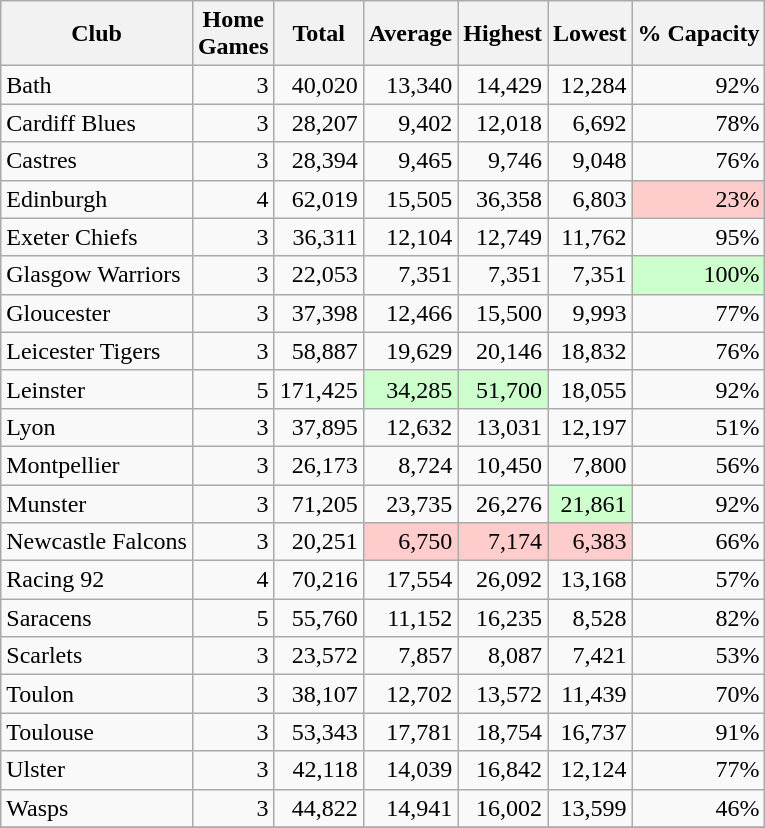<table class="wikitable sortable" style="text-align:right">
<tr>
<th>Club</th>
<th>Home<br>Games</th>
<th>Total</th>
<th>Average</th>
<th>Highest</th>
<th>Lowest</th>
<th>% Capacity</th>
</tr>
<tr>
<td style="text-align:left"> Bath</td>
<td>3</td>
<td>40,020</td>
<td>13,340</td>
<td>14,429</td>
<td>12,284</td>
<td>92%</td>
</tr>
<tr>
<td style="text-align:left"> Cardiff Blues</td>
<td>3</td>
<td>28,207</td>
<td>9,402</td>
<td>12,018</td>
<td>6,692</td>
<td>78%</td>
</tr>
<tr>
<td style="text-align:left"> Castres</td>
<td>3</td>
<td>28,394</td>
<td>9,465</td>
<td>9,746</td>
<td>9,048</td>
<td>76%</td>
</tr>
<tr>
<td style="text-align:left"> Edinburgh</td>
<td>4</td>
<td>62,019</td>
<td>15,505</td>
<td>36,358</td>
<td>6,803</td>
<td style="background:#fcc;">23%</td>
</tr>
<tr>
<td style="text-align:left"> Exeter Chiefs</td>
<td>3</td>
<td>36,311</td>
<td>12,104</td>
<td>12,749</td>
<td>11,762</td>
<td>95%</td>
</tr>
<tr>
<td style="text-align:left"> Glasgow Warriors</td>
<td>3</td>
<td>22,053</td>
<td>7,351</td>
<td>7,351</td>
<td>7,351</td>
<td style="background:#cfc;">100%</td>
</tr>
<tr>
<td style="text-align:left"> Gloucester</td>
<td>3</td>
<td>37,398</td>
<td>12,466</td>
<td>15,500</td>
<td>9,993</td>
<td>77%</td>
</tr>
<tr>
<td style="text-align:left"> Leicester Tigers</td>
<td>3</td>
<td>58,887</td>
<td>19,629</td>
<td>20,146</td>
<td>18,832</td>
<td>76%</td>
</tr>
<tr>
<td style="text-align:left"> Leinster</td>
<td>5</td>
<td>171,425</td>
<td style="background:#cfc;">34,285</td>
<td style="background:#cfc;">51,700</td>
<td>18,055</td>
<td>92% </td>
</tr>
<tr>
<td style="text-align:left"> Lyon</td>
<td>3</td>
<td>37,895</td>
<td>12,632</td>
<td>13,031</td>
<td>12,197</td>
<td>51%</td>
</tr>
<tr>
<td style="text-align:left"> Montpellier</td>
<td>3</td>
<td>26,173</td>
<td>8,724</td>
<td>10,450</td>
<td>7,800</td>
<td>56%</td>
</tr>
<tr>
<td style="text-align:left"> Munster</td>
<td>3</td>
<td>71,205</td>
<td>23,735</td>
<td>26,276</td>
<td style="background:#cfc;">21,861</td>
<td>92% </td>
</tr>
<tr>
<td style="text-align:left"> Newcastle Falcons</td>
<td>3</td>
<td>20,251</td>
<td style="background:#fcc;">6,750</td>
<td style="background:#fcc;">7,174</td>
<td style="background:#fcc;">6,383</td>
<td>66%</td>
</tr>
<tr>
<td style="text-align:left"> Racing 92</td>
<td>4</td>
<td>70,216</td>
<td>17,554</td>
<td>26,092</td>
<td>13,168</td>
<td>57%</td>
</tr>
<tr>
<td style="text-align:left"> Saracens</td>
<td>5</td>
<td>55,760</td>
<td>11,152</td>
<td>16,235</td>
<td>8,528</td>
<td>82% </td>
</tr>
<tr>
<td style="text-align:left"> Scarlets</td>
<td>3</td>
<td>23,572</td>
<td>7,857</td>
<td>8,087</td>
<td>7,421</td>
<td>53%</td>
</tr>
<tr>
<td style="text-align:left"> Toulon</td>
<td>3</td>
<td>38,107</td>
<td>12,702</td>
<td>13,572</td>
<td>11,439</td>
<td>70%</td>
</tr>
<tr>
<td style="text-align:left"> Toulouse</td>
<td>3</td>
<td>53,343</td>
<td>17,781</td>
<td>18,754</td>
<td>16,737</td>
<td>91%</td>
</tr>
<tr>
<td style="text-align:left"> Ulster</td>
<td>3</td>
<td>42,118</td>
<td>14,039</td>
<td>16,842</td>
<td>12,124</td>
<td>77%</td>
</tr>
<tr>
<td style="text-align:left"> Wasps</td>
<td>3</td>
<td>44,822</td>
<td>14,941</td>
<td>16,002</td>
<td>13,599</td>
<td>46%</td>
</tr>
<tr>
</tr>
</table>
